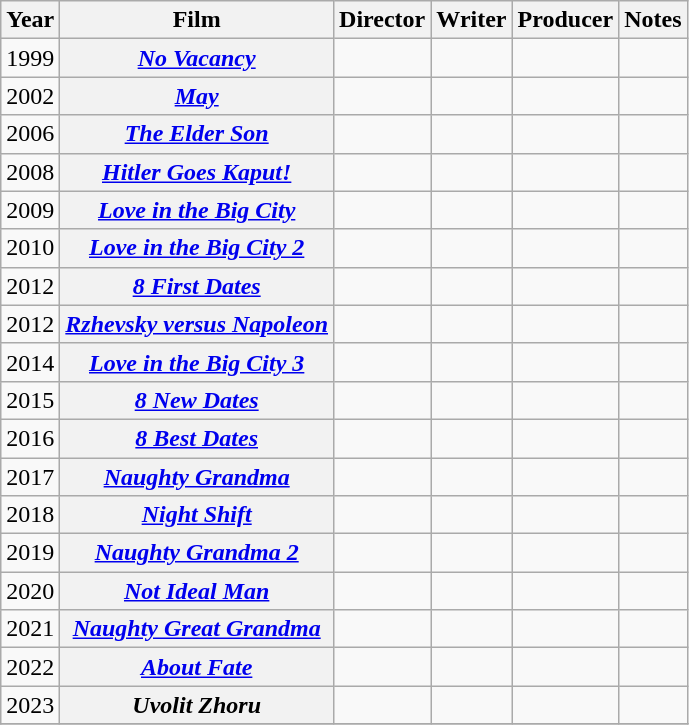<table class="wikitable sortable plainrowheaders" style="text-align:center">
<tr>
<th scope="col">Year</th>
<th scope="col">Film</th>
<th scope="col">Director</th>
<th scope="col">Writer</th>
<th scope="col">Producer</th>
<th scope="col" class="unsortable">Notes</th>
</tr>
<tr>
<td>1999</td>
<th scope="row"><em><a href='#'>No Vacancy</a></em></th>
<td></td>
<td></td>
<td></td>
<td></td>
</tr>
<tr>
<td>2002</td>
<th scope="row"><em><a href='#'>May</a></em></th>
<td></td>
<td></td>
<td></td>
<td></td>
</tr>
<tr>
<td>2006</td>
<th scope="row"><em><a href='#'>The Elder Son</a></em></th>
<td></td>
<td></td>
<td></td>
<td></td>
</tr>
<tr>
<td>2008</td>
<th scope="row"><em><a href='#'>Hitler Goes Kaput!</a></em></th>
<td></td>
<td></td>
<td></td>
<td></td>
</tr>
<tr>
<td>2009</td>
<th scope="row"><em><a href='#'>Love in the Big City</a></em></th>
<td></td>
<td></td>
<td></td>
<td></td>
</tr>
<tr>
<td>2010</td>
<th scope="row"><em><a href='#'>Love in the Big City 2</a></em></th>
<td></td>
<td></td>
<td></td>
<td></td>
</tr>
<tr>
<td>2012</td>
<th scope="row"><em><a href='#'>8 First Dates</a> </em></th>
<td></td>
<td></td>
<td></td>
<td></td>
</tr>
<tr>
<td>2012</td>
<th scope="row"><em><a href='#'>Rzhevsky versus Napoleon</a></em></th>
<td></td>
<td></td>
<td></td>
<td></td>
</tr>
<tr>
<td>2014</td>
<th scope="row"><em><a href='#'>Love in the Big City 3</a></em></th>
<td></td>
<td></td>
<td></td>
<td></td>
</tr>
<tr>
<td>2015</td>
<th scope="row"><em><a href='#'>8 New Dates</a></em></th>
<td></td>
<td></td>
<td></td>
<td></td>
</tr>
<tr>
<td>2016</td>
<th scope="row"><em><a href='#'>8 Best Dates</a></em></th>
<td></td>
<td></td>
<td></td>
<td></td>
</tr>
<tr>
<td>2017</td>
<th scope="row"><em><a href='#'>Naughty Grandma</a></em></th>
<td></td>
<td></td>
<td></td>
<td></td>
</tr>
<tr>
<td>2018</td>
<th scope="row"><em><a href='#'>Night Shift</a></em></th>
<td></td>
<td></td>
<td></td>
<td></td>
</tr>
<tr>
<td>2019</td>
<th scope="row"><em><a href='#'>Naughty Grandma 2</a></em></th>
<td></td>
<td></td>
<td></td>
<td></td>
</tr>
<tr>
<td>2020</td>
<th scope="row"><em><a href='#'>Not Ideal Man</a></em></th>
<td></td>
<td></td>
<td></td>
<td></td>
</tr>
<tr>
<td>2021</td>
<th scope="row"><em><a href='#'>Naughty Great Grandma</a></em></th>
<td></td>
<td></td>
<td></td>
<td></td>
</tr>
<tr>
<td>2022</td>
<th scope="row"><em><a href='#'>About Fate</a></em></th>
<td></td>
<td></td>
<td></td>
<td></td>
</tr>
<tr>
<td>2023</td>
<th scope="row"><em>Uvolit Zhoru</em></th>
<td></td>
<td></td>
<td></td>
<td></td>
</tr>
<tr>
</tr>
</table>
